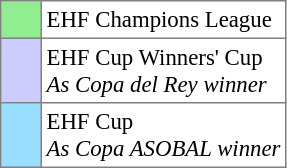<table bgcolor="#f7f8ff" cellpadding="3" cellspacing="0" border="1" style="font-size: 95%; border: gray solid 1px; border-collapse: collapse;text-align:center;">
<tr>
<td style="background: #90EE90;" width="20"></td>
<td bgcolor="#ffffff" align="left">EHF Champions League</td>
</tr>
<tr>
<td style="background: #ccccff;" width="20"></td>
<td bgcolor="#ffffff" align="left">EHF Cup Winners' Cup<br><em>As Copa del Rey winner</em></td>
</tr>
<tr>
<td style="background: #97DEFF;" width="20"></td>
<td bgcolor="#ffffff" align="left">EHF Cup<br><em>As Copa ASOBAL winner</em></td>
</tr>
</table>
